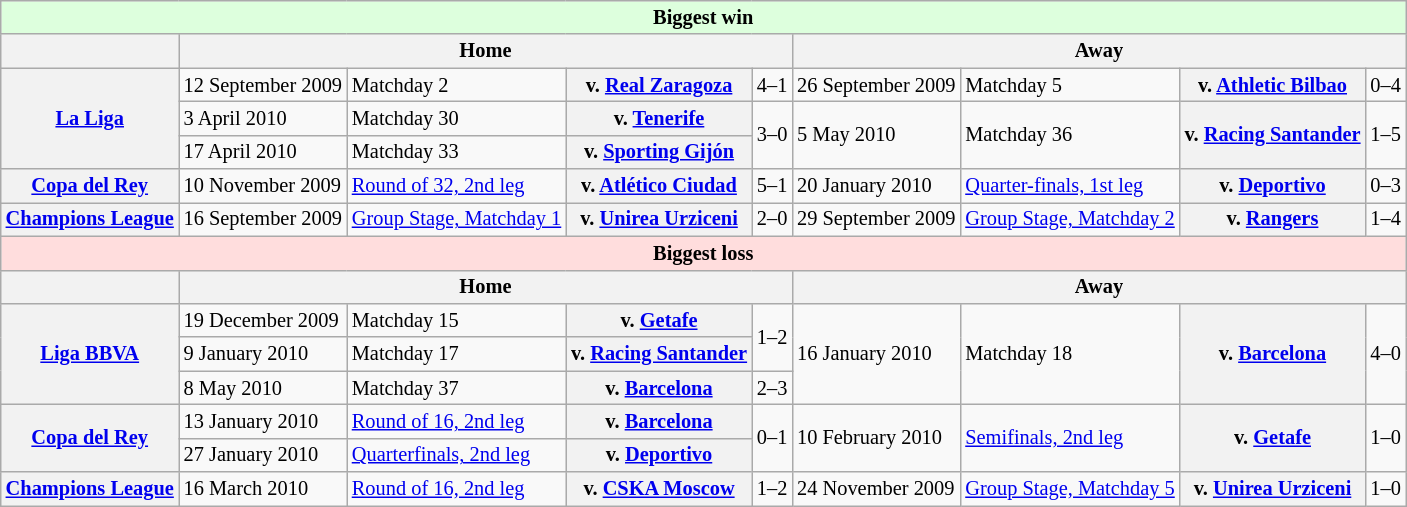<table class="wikitable" style="font-size: 85%">
<tr>
<td style="background:#dfd; text-align:center;" colspan="11"><strong>Biggest win</strong></td>
</tr>
<tr>
<th></th>
<th colspan="4">Home</th>
<th colspan="4">Away</th>
</tr>
<tr>
<th rowspan="3"><a href='#'>La Liga</a></th>
<td>12 September 2009</td>
<td>Matchday 2</td>
<th>v. <a href='#'>Real Zaragoza</a></th>
<td>4–1</td>
<td>26 September 2009</td>
<td>Matchday 5</td>
<th>v. <a href='#'>Athletic Bilbao</a></th>
<td>0–4</td>
</tr>
<tr>
<td>3 April 2010</td>
<td>Matchday 30</td>
<th>v. <a href='#'>Tenerife</a></th>
<td rowspan="2">3–0</td>
<td rowspan="2">5 May 2010</td>
<td rowspan="2">Matchday 36</td>
<th rowspan="2">v. <a href='#'>Racing Santander</a></th>
<td rowspan="2">1–5</td>
</tr>
<tr>
<td>17 April 2010</td>
<td>Matchday 33</td>
<th>v. <a href='#'>Sporting Gijón</a></th>
</tr>
<tr>
<th><a href='#'>Copa del Rey</a></th>
<td>10 November 2009</td>
<td><a href='#'>Round of 32, 2nd leg</a></td>
<th>v. <a href='#'>Atlético Ciudad</a></th>
<td>5–1</td>
<td>20 January 2010</td>
<td><a href='#'>Quarter-finals, 1st leg</a></td>
<th>v. <a href='#'>Deportivo</a></th>
<td>0–3</td>
</tr>
<tr>
<th><a href='#'>Champions League</a></th>
<td>16 September 2009</td>
<td><a href='#'>Group Stage, Matchday 1</a></td>
<th>v. <a href='#'>Unirea Urziceni</a></th>
<td>2–0</td>
<td>29 September 2009</td>
<td><a href='#'>Group Stage, Matchday 2</a></td>
<th>v. <a href='#'>Rangers</a></th>
<td>1–4</td>
</tr>
<tr>
<td style="background:#fdd; text-align:center;" colspan="11"><strong>Biggest loss</strong></td>
</tr>
<tr>
<th></th>
<th colspan="4">Home</th>
<th colspan="4">Away</th>
</tr>
<tr>
<th rowspan="3"><a href='#'>Liga BBVA</a></th>
<td>19 December 2009</td>
<td>Matchday 15</td>
<th>v. <a href='#'>Getafe</a></th>
<td rowspan="2">1–2</td>
<td rowspan="3">16 January 2010</td>
<td rowspan="3">Matchday 18</td>
<th rowspan="3">v. <a href='#'>Barcelona</a></th>
<td rowspan="3">4–0</td>
</tr>
<tr>
<td>9 January 2010</td>
<td>Matchday 17</td>
<th>v. <a href='#'>Racing Santander</a></th>
</tr>
<tr>
<td>8 May 2010</td>
<td>Matchday 37</td>
<th>v. <a href='#'>Barcelona</a></th>
<td>2–3</td>
</tr>
<tr>
<th rowspan="2"><a href='#'>Copa del Rey</a></th>
<td>13 January 2010</td>
<td><a href='#'>Round of 16, 2nd leg</a></td>
<th>v. <a href='#'>Barcelona</a></th>
<td rowspan="2">0–1</td>
<td rowspan="2">10 February 2010</td>
<td rowspan="2"><a href='#'>Semifinals, 2nd leg</a></td>
<th rowspan="2">v. <a href='#'>Getafe</a></th>
<td rowspan="2">1–0</td>
</tr>
<tr>
<td>27 January 2010</td>
<td><a href='#'>Quarterfinals, 2nd leg</a></td>
<th>v. <a href='#'>Deportivo</a></th>
</tr>
<tr>
<th><a href='#'>Champions League</a></th>
<td>16 March 2010</td>
<td><a href='#'>Round of 16, 2nd leg</a></td>
<th>v. <a href='#'>CSKA Moscow</a></th>
<td>1–2</td>
<td>24 November 2009</td>
<td><a href='#'>Group Stage, Matchday 5</a></td>
<th>v. <a href='#'>Unirea Urziceni</a></th>
<td>1–0</td>
</tr>
</table>
